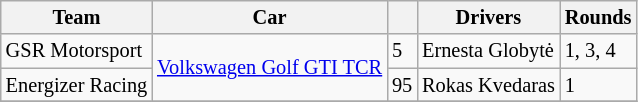<table class="wikitable" style="font-size: 85%">
<tr>
<th>Team</th>
<th>Car</th>
<th></th>
<th>Drivers</th>
<th>Rounds</th>
</tr>
<tr>
<td> GSR Motorsport</td>
<td rowspan=2><a href='#'>Volkswagen Golf GTI TCR</a></td>
<td>5</td>
<td> Ernesta Globytė</td>
<td>1, 3, 4</td>
</tr>
<tr>
<td> Energizer Racing</td>
<td>95</td>
<td> Rokas Kvedaras</td>
<td>1</td>
</tr>
<tr>
</tr>
</table>
